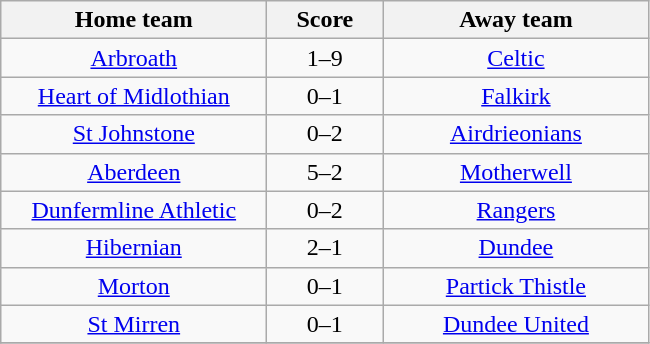<table class="wikitable" style="text-align: center">
<tr>
<th width=170>Home team</th>
<th width=70>Score</th>
<th width=170>Away team</th>
</tr>
<tr>
<td><a href='#'>Arbroath</a></td>
<td>1–9</td>
<td><a href='#'>Celtic</a></td>
</tr>
<tr>
<td><a href='#'>Heart of Midlothian</a></td>
<td>0–1</td>
<td><a href='#'>Falkirk</a></td>
</tr>
<tr>
<td><a href='#'>St Johnstone</a></td>
<td>0–2</td>
<td><a href='#'>Airdrieonians</a></td>
</tr>
<tr>
<td><a href='#'>Aberdeen</a></td>
<td>5–2</td>
<td><a href='#'>Motherwell</a></td>
</tr>
<tr>
<td><a href='#'>Dunfermline Athletic</a></td>
<td>0–2</td>
<td><a href='#'>Rangers</a></td>
</tr>
<tr>
<td><a href='#'>Hibernian</a></td>
<td>2–1</td>
<td><a href='#'>Dundee</a></td>
</tr>
<tr>
<td><a href='#'>Morton</a></td>
<td>0–1</td>
<td><a href='#'>Partick Thistle</a></td>
</tr>
<tr>
<td><a href='#'>St Mirren</a></td>
<td>0–1</td>
<td><a href='#'>Dundee United</a></td>
</tr>
<tr>
</tr>
</table>
